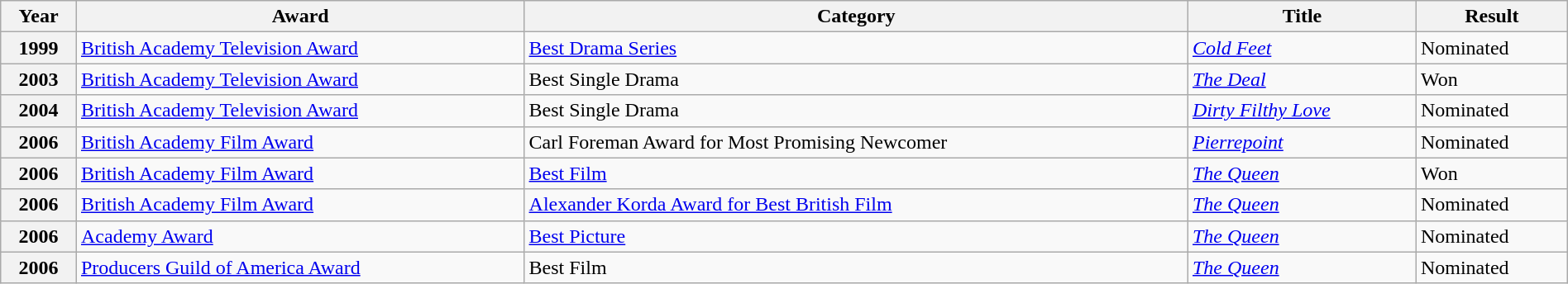<table class="wikitable plainrowheaders sortable" style="width:100%;">
<tr>
<th scope=col>Year</th>
<th scope=col>Award</th>
<th scope=col>Category</th>
<th scope=col>Title</th>
<th scope=col>Result</th>
</tr>
<tr>
<th scope=row>1999</th>
<td><a href='#'>British Academy Television Award</a></td>
<td><a href='#'>Best Drama Series</a></td>
<td><em><a href='#'>Cold Feet</a></em></td>
<td>Nominated</td>
</tr>
<tr>
<th scope=row>2003</th>
<td><a href='#'>British Academy Television Award</a></td>
<td>Best Single Drama</td>
<td><em><a href='#'>The Deal</a></em></td>
<td>Won</td>
</tr>
<tr>
<th scope=row>2004</th>
<td><a href='#'>British Academy Television Award</a></td>
<td>Best Single Drama</td>
<td><em><a href='#'>Dirty Filthy Love</a></em></td>
<td>Nominated</td>
</tr>
<tr>
<th scope=row>2006</th>
<td><a href='#'>British Academy Film Award</a></td>
<td>Carl Foreman Award for Most Promising Newcomer</td>
<td><em><a href='#'>Pierrepoint</a></em></td>
<td>Nominated</td>
</tr>
<tr>
<th scope=row>2006</th>
<td><a href='#'>British Academy Film Award</a></td>
<td><a href='#'>Best Film</a></td>
<td><em><a href='#'>The Queen</a></em></td>
<td>Won</td>
</tr>
<tr>
<th scope=row>2006</th>
<td><a href='#'>British Academy Film Award</a></td>
<td><a href='#'>Alexander Korda Award for Best British Film</a></td>
<td><em><a href='#'>The Queen</a></em></td>
<td>Nominated</td>
</tr>
<tr>
<th scope=row>2006</th>
<td><a href='#'>Academy Award</a></td>
<td><a href='#'>Best Picture</a></td>
<td><em><a href='#'>The Queen</a></em></td>
<td>Nominated</td>
</tr>
<tr>
<th scope=row>2006</th>
<td><a href='#'>Producers Guild of America Award</a></td>
<td>Best Film</td>
<td><em><a href='#'>The Queen</a></em></td>
<td>Nominated</td>
</tr>
</table>
